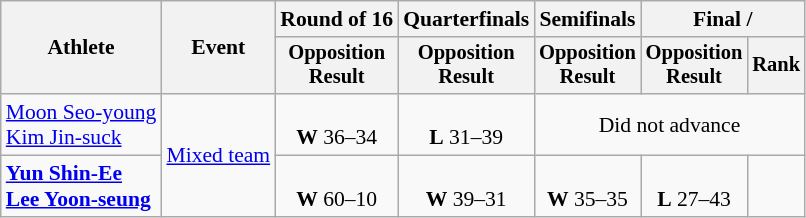<table class="wikitable" style="font-size:90%">
<tr>
<th rowspan="2">Athlete</th>
<th rowspan="2">Event</th>
<th>Round of 16</th>
<th>Quarterfinals</th>
<th>Semifinals</th>
<th colspan=2>Final / </th>
</tr>
<tr style="font-size:95%">
<th>Opposition<br>Result</th>
<th>Opposition<br>Result</th>
<th>Opposition<br>Result</th>
<th>Opposition<br>Result</th>
<th>Rank</th>
</tr>
<tr align=center>
<td align=left><a href='#'>Moon Seo-young</a><br><a href='#'>Kim Jin-suck</a></td>
<td align=left rowspan=2><a href='#'>Mixed team</a></td>
<td><br><strong>W</strong> 36–34</td>
<td><br><strong>L</strong> 31–39</td>
<td colspan=3>Did not advance</td>
</tr>
<tr align=center>
<td align=left><strong><a href='#'>Yun Shin-Ee</a><br><a href='#'>Lee Yoon-seung</a></strong></td>
<td><br><strong>W</strong> 60–10</td>
<td><br><strong>W</strong> 39–31</td>
<td><br><strong>W</strong> 35–35</td>
<td><br><strong>L</strong> 27–43</td>
<td></td>
</tr>
</table>
